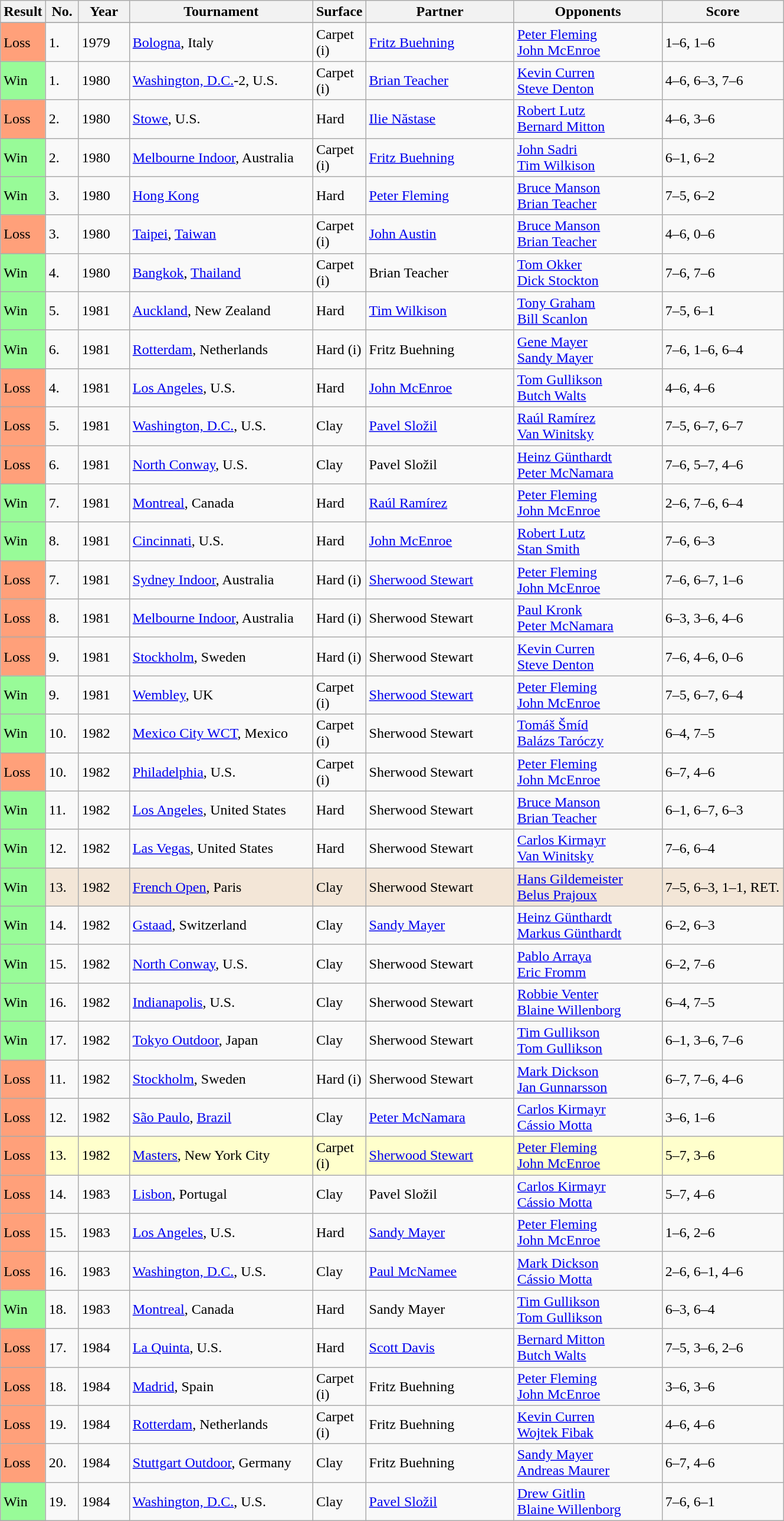<table class="sortable wikitable">
<tr>
<th style="width:40px">Result</th>
<th style="width:30px">No.</th>
<th style="width:50px">Year</th>
<th style="width:200px">Tournament</th>
<th style="width:50px">Surface</th>
<th style="width:160px">Partner</th>
<th style="width:160px">Opponents</th>
<th style="width:130px" class="unsortable">Score</th>
</tr>
<tr>
</tr>
<tr>
<td style="background:#ffa07a;">Loss</td>
<td>1.</td>
<td>1979</td>
<td><a href='#'>Bologna</a>, Italy</td>
<td>Carpet (i)</td>
<td> <a href='#'>Fritz Buehning</a></td>
<td> <a href='#'>Peter Fleming</a> <br>  <a href='#'>John McEnroe</a></td>
<td>1–6, 1–6</td>
</tr>
<tr>
<td style="background:#98fb98;">Win</td>
<td>1.</td>
<td>1980</td>
<td><a href='#'>Washington, D.C.</a>-2, U.S.</td>
<td>Carpet (i)</td>
<td> <a href='#'>Brian Teacher</a></td>
<td> <a href='#'>Kevin Curren</a> <br>  <a href='#'>Steve Denton</a></td>
<td>4–6, 6–3, 7–6</td>
</tr>
<tr>
<td style="background:#ffa07a;">Loss</td>
<td>2.</td>
<td>1980</td>
<td><a href='#'>Stowe</a>, U.S.</td>
<td>Hard</td>
<td> <a href='#'>Ilie Năstase</a></td>
<td> <a href='#'>Robert Lutz</a> <br>  <a href='#'>Bernard Mitton</a></td>
<td>4–6, 3–6</td>
</tr>
<tr>
<td style="background:#98fb98;">Win</td>
<td>2.</td>
<td>1980</td>
<td><a href='#'>Melbourne Indoor</a>, Australia</td>
<td>Carpet (i)</td>
<td> <a href='#'>Fritz Buehning</a></td>
<td> <a href='#'>John Sadri</a> <br>  <a href='#'>Tim Wilkison</a></td>
<td>6–1, 6–2</td>
</tr>
<tr>
<td style="background:#98fb98;">Win</td>
<td>3.</td>
<td>1980</td>
<td><a href='#'>Hong Kong</a></td>
<td>Hard</td>
<td> <a href='#'>Peter Fleming</a></td>
<td> <a href='#'>Bruce Manson</a> <br>  <a href='#'>Brian Teacher</a></td>
<td>7–5, 6–2</td>
</tr>
<tr>
<td style="background:#ffa07a;">Loss</td>
<td>3.</td>
<td>1980</td>
<td><a href='#'>Taipei</a>, <a href='#'>Taiwan</a></td>
<td>Carpet (i)</td>
<td> <a href='#'>John Austin</a></td>
<td> <a href='#'>Bruce Manson</a> <br>  <a href='#'>Brian Teacher</a></td>
<td>4–6, 0–6</td>
</tr>
<tr>
<td style="background:#98fb98;">Win</td>
<td>4.</td>
<td>1980</td>
<td><a href='#'>Bangkok</a>, <a href='#'>Thailand</a></td>
<td>Carpet (i)</td>
<td> Brian Teacher</td>
<td> <a href='#'>Tom Okker</a> <br>  <a href='#'>Dick Stockton</a></td>
<td>7–6, 7–6</td>
</tr>
<tr>
<td style="background:#98fb98;">Win</td>
<td>5.</td>
<td>1981</td>
<td><a href='#'>Auckland</a>, New Zealand</td>
<td>Hard</td>
<td> <a href='#'>Tim Wilkison</a></td>
<td> <a href='#'>Tony Graham</a> <br>  <a href='#'>Bill Scanlon</a></td>
<td>7–5, 6–1</td>
</tr>
<tr>
<td style="background:#98fb98;">Win</td>
<td>6.</td>
<td>1981</td>
<td><a href='#'>Rotterdam</a>, Netherlands</td>
<td>Hard (i)</td>
<td> Fritz Buehning</td>
<td> <a href='#'>Gene Mayer</a> <br>  <a href='#'>Sandy Mayer</a></td>
<td>7–6, 1–6, 6–4</td>
</tr>
<tr>
<td style="background:#ffa07a;">Loss</td>
<td>4.</td>
<td>1981</td>
<td><a href='#'>Los Angeles</a>, U.S.</td>
<td>Hard</td>
<td> <a href='#'>John McEnroe</a></td>
<td> <a href='#'>Tom Gullikson</a><br> <a href='#'>Butch Walts</a></td>
<td>4–6, 4–6</td>
</tr>
<tr>
<td style="background:#ffa07a;">Loss</td>
<td>5.</td>
<td>1981</td>
<td><a href='#'>Washington, D.C.</a>, U.S.</td>
<td>Clay</td>
<td> <a href='#'>Pavel Složil</a></td>
<td> <a href='#'>Raúl Ramírez</a> <br>  <a href='#'>Van Winitsky</a></td>
<td>7–5, 6–7, 6–7</td>
</tr>
<tr>
<td style="background:#ffa07a;">Loss</td>
<td>6.</td>
<td>1981</td>
<td><a href='#'>North Conway</a>, U.S.</td>
<td>Clay</td>
<td> Pavel Složil</td>
<td> <a href='#'>Heinz Günthardt</a> <br>  <a href='#'>Peter McNamara</a></td>
<td>7–6, 5–7, 4–6</td>
</tr>
<tr>
<td style="background:#98fb98;">Win</td>
<td>7.</td>
<td>1981</td>
<td><a href='#'>Montreal</a>, Canada</td>
<td>Hard</td>
<td> <a href='#'>Raúl Ramírez</a></td>
<td> <a href='#'>Peter Fleming</a> <br>  <a href='#'>John McEnroe</a></td>
<td>2–6, 7–6, 6–4</td>
</tr>
<tr>
<td style="background:#98fb98;">Win</td>
<td>8.</td>
<td>1981</td>
<td><a href='#'>Cincinnati</a>, U.S.</td>
<td>Hard</td>
<td> <a href='#'>John McEnroe</a></td>
<td> <a href='#'>Robert Lutz</a> <br>  <a href='#'>Stan Smith</a></td>
<td>7–6, 6–3</td>
</tr>
<tr>
<td style="background:#ffa07a;">Loss</td>
<td>7.</td>
<td>1981</td>
<td><a href='#'>Sydney Indoor</a>, Australia</td>
<td>Hard (i)</td>
<td> <a href='#'>Sherwood Stewart</a></td>
<td> <a href='#'>Peter Fleming</a> <br>  <a href='#'>John McEnroe</a></td>
<td>7–6, 6–7, 1–6</td>
</tr>
<tr>
<td style="background:#ffa07a;">Loss</td>
<td>8.</td>
<td>1981</td>
<td><a href='#'>Melbourne Indoor</a>, Australia</td>
<td>Hard (i)</td>
<td> Sherwood Stewart</td>
<td> <a href='#'>Paul Kronk</a> <br>  <a href='#'>Peter McNamara</a></td>
<td>6–3, 3–6, 4–6</td>
</tr>
<tr>
<td style="background:#ffa07a;">Loss</td>
<td>9.</td>
<td>1981</td>
<td><a href='#'>Stockholm</a>, Sweden</td>
<td>Hard (i)</td>
<td> Sherwood Stewart</td>
<td> <a href='#'>Kevin Curren</a> <br>  <a href='#'>Steve Denton</a></td>
<td>7–6, 4–6, 0–6</td>
</tr>
<tr>
<td style="background:#98fb98;">Win</td>
<td>9.</td>
<td>1981</td>
<td><a href='#'>Wembley</a>, UK</td>
<td>Carpet (i)</td>
<td> <a href='#'>Sherwood Stewart</a></td>
<td> <a href='#'>Peter Fleming</a> <br>  <a href='#'>John McEnroe</a></td>
<td>7–5, 6–7, 6–4</td>
</tr>
<tr>
<td style="background:#98fb98;">Win</td>
<td>10.</td>
<td>1982</td>
<td><a href='#'>Mexico City WCT</a>, Mexico</td>
<td>Carpet (i)</td>
<td> Sherwood Stewart</td>
<td> <a href='#'>Tomáš Šmíd</a> <br>  <a href='#'>Balázs Taróczy</a></td>
<td>6–4, 7–5</td>
</tr>
<tr>
<td style="background:#ffa07a;">Loss</td>
<td>10.</td>
<td>1982</td>
<td><a href='#'>Philadelphia</a>, U.S.</td>
<td>Carpet (i)</td>
<td> Sherwood Stewart</td>
<td> <a href='#'>Peter Fleming</a> <br>  <a href='#'>John McEnroe</a></td>
<td>6–7, 4–6</td>
</tr>
<tr>
<td style="background:#98fb98;">Win</td>
<td>11.</td>
<td>1982</td>
<td><a href='#'>Los Angeles</a>, United States</td>
<td>Hard</td>
<td> Sherwood Stewart</td>
<td> <a href='#'>Bruce Manson</a> <br>  <a href='#'>Brian Teacher</a></td>
<td>6–1, 6–7, 6–3</td>
</tr>
<tr>
<td style="background:#98fb98;">Win</td>
<td>12.</td>
<td>1982</td>
<td><a href='#'>Las Vegas</a>, United States</td>
<td>Hard</td>
<td> Sherwood Stewart</td>
<td> <a href='#'>Carlos Kirmayr</a> <br>  <a href='#'>Van Winitsky</a></td>
<td>7–6, 6–4</td>
</tr>
<tr style="background:#f3e6d7;">
<td style="background:#98fb98;">Win</td>
<td>13.</td>
<td>1982</td>
<td><a href='#'>French Open</a>, Paris</td>
<td>Clay</td>
<td> Sherwood Stewart</td>
<td> <a href='#'>Hans Gildemeister</a> <br>  <a href='#'>Belus Prajoux</a></td>
<td>7–5, 6–3, 1–1, RET.</td>
</tr>
<tr>
<td style="background:#98fb98;">Win</td>
<td>14.</td>
<td>1982</td>
<td><a href='#'>Gstaad</a>, Switzerland</td>
<td>Clay</td>
<td> <a href='#'>Sandy Mayer</a></td>
<td> <a href='#'>Heinz Günthardt</a> <br>  <a href='#'>Markus Günthardt</a></td>
<td>6–2, 6–3</td>
</tr>
<tr>
<td style="background:#98fb98;">Win</td>
<td>15.</td>
<td>1982</td>
<td><a href='#'>North Conway</a>, U.S.</td>
<td>Clay</td>
<td> Sherwood Stewart</td>
<td> <a href='#'>Pablo Arraya</a> <br>  <a href='#'>Eric Fromm</a></td>
<td>6–2, 7–6</td>
</tr>
<tr>
<td style="background:#98fb98;">Win</td>
<td>16.</td>
<td>1982</td>
<td><a href='#'>Indianapolis</a>, U.S.</td>
<td>Clay</td>
<td> Sherwood Stewart</td>
<td> <a href='#'>Robbie Venter</a> <br>  <a href='#'>Blaine Willenborg</a></td>
<td>6–4, 7–5</td>
</tr>
<tr>
<td style="background:#98fb98;">Win</td>
<td>17.</td>
<td>1982</td>
<td><a href='#'>Tokyo Outdoor</a>, Japan</td>
<td>Clay</td>
<td> Sherwood Stewart</td>
<td> <a href='#'>Tim Gullikson</a> <br>  <a href='#'>Tom Gullikson</a></td>
<td>6–1, 3–6, 7–6</td>
</tr>
<tr>
<td style="background:#ffa07a;">Loss</td>
<td>11.</td>
<td>1982</td>
<td><a href='#'>Stockholm</a>, Sweden</td>
<td>Hard (i)</td>
<td> Sherwood Stewart</td>
<td> <a href='#'>Mark Dickson</a> <br>  <a href='#'>Jan Gunnarsson</a></td>
<td>6–7, 7–6, 4–6</td>
</tr>
<tr>
<td style="background:#ffa07a;">Loss</td>
<td>12.</td>
<td>1982</td>
<td><a href='#'>São Paulo</a>, <a href='#'>Brazil</a></td>
<td>Clay</td>
<td> <a href='#'>Peter McNamara</a></td>
<td> <a href='#'>Carlos Kirmayr</a> <br>  <a href='#'>Cássio Motta</a></td>
<td>3–6, 1–6</td>
</tr>
<tr style=background:#ffffcc>
<td style="background:#ffa07a;">Loss</td>
<td>13.</td>
<td>1982</td>
<td><a href='#'>Masters</a>, New York City</td>
<td>Carpet (i)</td>
<td> <a href='#'>Sherwood Stewart</a></td>
<td> <a href='#'>Peter Fleming</a><br> <a href='#'>John McEnroe</a></td>
<td>5–7, 3–6</td>
</tr>
<tr>
<td style="background:#ffa07a;">Loss</td>
<td>14.</td>
<td>1983</td>
<td><a href='#'>Lisbon</a>, Portugal</td>
<td>Clay</td>
<td> Pavel Složil</td>
<td> <a href='#'>Carlos Kirmayr</a> <br>  <a href='#'>Cássio Motta</a></td>
<td>5–7, 4–6</td>
</tr>
<tr>
<td style="background:#ffa07a;">Loss</td>
<td>15.</td>
<td>1983</td>
<td><a href='#'>Los Angeles</a>, U.S.</td>
<td>Hard</td>
<td> <a href='#'>Sandy Mayer</a></td>
<td> <a href='#'>Peter Fleming</a> <br>  <a href='#'>John McEnroe</a></td>
<td>1–6, 2–6</td>
</tr>
<tr>
<td style="background:#ffa07a;">Loss</td>
<td>16.</td>
<td>1983</td>
<td><a href='#'>Washington, D.C.</a>, U.S.</td>
<td>Clay</td>
<td> <a href='#'>Paul McNamee</a></td>
<td> <a href='#'>Mark Dickson</a> <br>  <a href='#'>Cássio Motta</a></td>
<td>2–6, 6–1, 4–6</td>
</tr>
<tr>
<td style="background:#98fb98;">Win</td>
<td>18.</td>
<td>1983</td>
<td><a href='#'>Montreal</a>, Canada</td>
<td>Hard</td>
<td> Sandy Mayer</td>
<td> <a href='#'>Tim Gullikson</a> <br>  <a href='#'>Tom Gullikson</a></td>
<td>6–3, 6–4</td>
</tr>
<tr>
<td style="background:#ffa07a;">Loss</td>
<td>17.</td>
<td>1984</td>
<td><a href='#'>La Quinta</a>, U.S.</td>
<td>Hard</td>
<td> <a href='#'>Scott Davis</a></td>
<td> <a href='#'>Bernard Mitton</a> <br>  <a href='#'>Butch Walts</a></td>
<td>7–5, 3–6, 2–6</td>
</tr>
<tr>
<td style="background:#ffa07a;">Loss</td>
<td>18.</td>
<td>1984</td>
<td><a href='#'>Madrid</a>, Spain</td>
<td>Carpet (i)</td>
<td> Fritz Buehning</td>
<td> <a href='#'>Peter Fleming</a> <br>  <a href='#'>John McEnroe</a></td>
<td>3–6, 3–6</td>
</tr>
<tr>
<td style="background:#ffa07a;">Loss</td>
<td>19.</td>
<td>1984</td>
<td><a href='#'>Rotterdam</a>, Netherlands</td>
<td>Carpet (i)</td>
<td> Fritz Buehning</td>
<td> <a href='#'>Kevin Curren</a> <br>  <a href='#'>Wojtek Fibak</a></td>
<td>4–6, 4–6</td>
</tr>
<tr>
<td style="background:#ffa07a;">Loss</td>
<td>20.</td>
<td>1984</td>
<td><a href='#'>Stuttgart Outdoor</a>, Germany</td>
<td>Clay</td>
<td> Fritz Buehning</td>
<td> <a href='#'>Sandy Mayer</a> <br>  <a href='#'>Andreas Maurer</a></td>
<td>6–7, 4–6</td>
</tr>
<tr>
<td style="background:#98fb98;">Win</td>
<td>19.</td>
<td>1984</td>
<td><a href='#'>Washington, D.C.</a>, U.S.</td>
<td>Clay</td>
<td> <a href='#'>Pavel Složil</a></td>
<td> <a href='#'>Drew Gitlin</a> <br>  <a href='#'>Blaine Willenborg</a></td>
<td>7–6, 6–1</td>
</tr>
</table>
